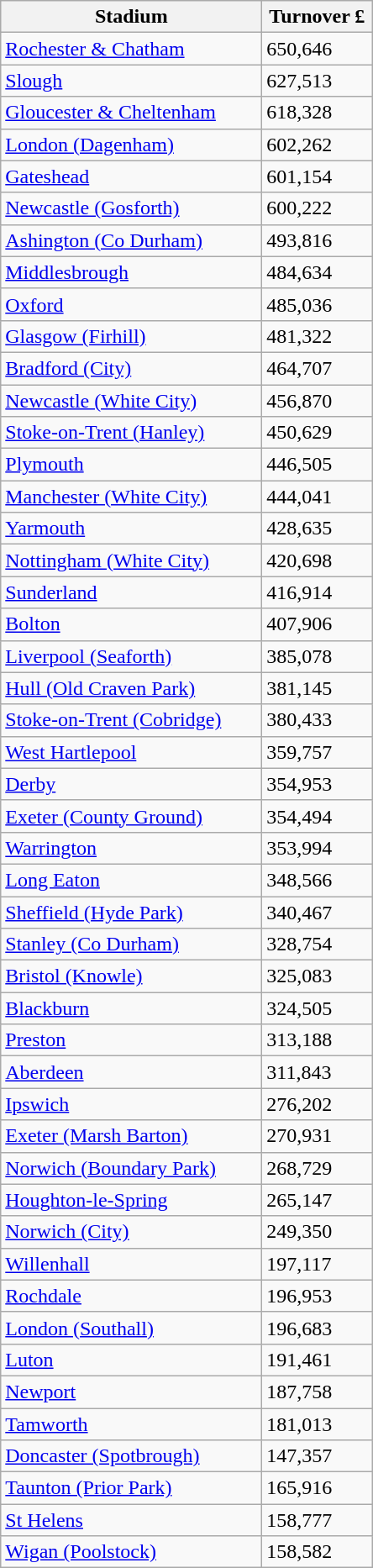<table class="wikitable">
<tr>
<th width=200>Stadium</th>
<th width=80>Turnover £</th>
</tr>
<tr>
<td><a href='#'>Rochester & Chatham</a></td>
<td>650,646</td>
</tr>
<tr>
<td><a href='#'>Slough</a></td>
<td>627,513</td>
</tr>
<tr>
<td><a href='#'>Gloucester & Cheltenham</a></td>
<td>618,328</td>
</tr>
<tr>
<td><a href='#'>London (Dagenham)</a></td>
<td>602,262</td>
</tr>
<tr>
<td><a href='#'>Gateshead</a></td>
<td>601,154</td>
</tr>
<tr>
<td><a href='#'>Newcastle (Gosforth)</a></td>
<td>600,222</td>
</tr>
<tr>
<td><a href='#'>Ashington (Co Durham)</a></td>
<td>493,816</td>
</tr>
<tr>
<td><a href='#'>Middlesbrough</a></td>
<td>484,634</td>
</tr>
<tr>
<td><a href='#'>Oxford</a></td>
<td>485,036</td>
</tr>
<tr>
<td><a href='#'>Glasgow (Firhill)</a></td>
<td>481,322</td>
</tr>
<tr>
<td><a href='#'>Bradford (City)</a></td>
<td>464,707</td>
</tr>
<tr>
<td><a href='#'>Newcastle (White City)</a></td>
<td>456,870</td>
</tr>
<tr>
<td><a href='#'>Stoke-on-Trent (Hanley)</a></td>
<td>450,629</td>
</tr>
<tr>
<td><a href='#'>Plymouth</a></td>
<td>446,505</td>
</tr>
<tr>
<td><a href='#'>Manchester (White City)</a></td>
<td>444,041</td>
</tr>
<tr>
<td><a href='#'>Yarmouth</a></td>
<td>428,635</td>
</tr>
<tr>
<td><a href='#'>Nottingham (White City)</a></td>
<td>420,698</td>
</tr>
<tr>
<td><a href='#'>Sunderland</a></td>
<td>416,914</td>
</tr>
<tr>
<td><a href='#'>Bolton</a></td>
<td>407,906</td>
</tr>
<tr>
<td><a href='#'>Liverpool (Seaforth)</a></td>
<td>385,078</td>
</tr>
<tr>
<td><a href='#'>Hull (Old Craven Park)</a></td>
<td>381,145</td>
</tr>
<tr>
<td><a href='#'>Stoke-on-Trent (Cobridge)</a></td>
<td>380,433</td>
</tr>
<tr>
<td><a href='#'>West Hartlepool</a></td>
<td>359,757</td>
</tr>
<tr>
<td><a href='#'>Derby</a></td>
<td>354,953</td>
</tr>
<tr>
<td><a href='#'>Exeter (County Ground)</a></td>
<td>354,494</td>
</tr>
<tr>
<td><a href='#'>Warrington</a></td>
<td>353,994</td>
</tr>
<tr>
<td><a href='#'>Long Eaton</a></td>
<td>348,566</td>
</tr>
<tr>
<td><a href='#'>Sheffield (Hyde Park)</a></td>
<td>340,467</td>
</tr>
<tr>
<td><a href='#'>Stanley (Co Durham)</a></td>
<td>328,754</td>
</tr>
<tr>
<td><a href='#'>Bristol (Knowle)</a></td>
<td>325,083</td>
</tr>
<tr>
<td><a href='#'>Blackburn</a></td>
<td>324,505</td>
</tr>
<tr>
<td><a href='#'>Preston</a></td>
<td>313,188</td>
</tr>
<tr>
<td><a href='#'>Aberdeen</a></td>
<td>311,843</td>
</tr>
<tr>
<td><a href='#'>Ipswich</a></td>
<td>276,202</td>
</tr>
<tr>
<td><a href='#'>Exeter (Marsh Barton)</a></td>
<td>270,931</td>
</tr>
<tr>
<td><a href='#'>Norwich (Boundary Park)</a></td>
<td>268,729</td>
</tr>
<tr>
<td><a href='#'>Houghton-le-Spring</a></td>
<td>265,147</td>
</tr>
<tr>
<td><a href='#'>Norwich (City)</a></td>
<td>249,350</td>
</tr>
<tr>
<td><a href='#'>Willenhall</a></td>
<td>197,117</td>
</tr>
<tr>
<td><a href='#'>Rochdale</a></td>
<td>196,953</td>
</tr>
<tr>
<td><a href='#'>London (Southall)</a></td>
<td>196,683</td>
</tr>
<tr>
<td><a href='#'>Luton</a></td>
<td>191,461</td>
</tr>
<tr>
<td><a href='#'>Newport</a></td>
<td>187,758</td>
</tr>
<tr>
<td><a href='#'>Tamworth</a></td>
<td>181,013</td>
</tr>
<tr>
<td><a href='#'>Doncaster (Spotbrough)</a></td>
<td>147,357</td>
</tr>
<tr>
<td><a href='#'>Taunton (Prior Park)</a></td>
<td>165,916</td>
</tr>
<tr>
<td><a href='#'>St Helens</a></td>
<td>158,777</td>
</tr>
<tr>
<td><a href='#'>Wigan (Poolstock)</a></td>
<td>158,582</td>
</tr>
</table>
